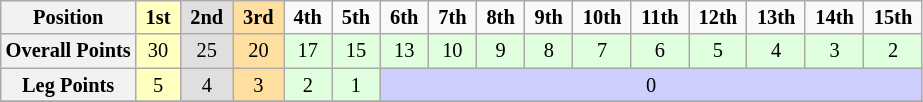<table class="wikitable" style="font-size:85%; text-align:center">
<tr>
<th>Position</th>
<td style="background:#ffffbf;"> <strong>1st</strong> </td>
<td style="background:#dfdfdf;"> <strong>2nd</strong> </td>
<td style="background:#ffdf9f;"> <strong>3rd</strong> </td>
<td> <strong>4th</strong> </td>
<td> <strong>5th</strong> </td>
<td> <strong>6th</strong> </td>
<td> <strong>7th</strong> </td>
<td> <strong>8th</strong> </td>
<td> <strong>9th</strong> </td>
<td> <strong>10th</strong> </td>
<td> <strong>11th</strong> </td>
<td> <strong>12th</strong> </td>
<td> <strong>13th</strong> </td>
<td> <strong>14th</strong> </td>
<td> <strong>15th</strong> </td>
</tr>
<tr>
<th>Overall Points</th>
<td style="background:#ffffbf;">30</td>
<td style="background:#dfdfdf;">25</td>
<td style="background:#ffdf9f;">20</td>
<td style="background:#dfffdf;">17</td>
<td style="background:#dfffdf;">15</td>
<td style="background:#dfffdf;">13</td>
<td style="background:#dfffdf;">10</td>
<td style="background:#dfffdf;">9</td>
<td style="background:#dfffdf;">8</td>
<td style="background:#dfffdf;">7</td>
<td style="background:#dfffdf;">6</td>
<td style="background:#dfffdf;">5</td>
<td style="background:#dfffdf;">4</td>
<td style="background:#dfffdf;">3</td>
<td style="background:#dfffdf;">2</td>
</tr>
<tr>
<th>Leg Points</th>
<td style="background:#ffffbf;">5</td>
<td style="background:#dfdfdf;">4</td>
<td style="background:#ffdf9f;">3</td>
<td style="background:#dfffdf;">2</td>
<td style="background:#dfffdf;">1</td>
<td style="background:#cfcfff;" colspan=10>0</td>
</tr>
<tr>
</tr>
</table>
